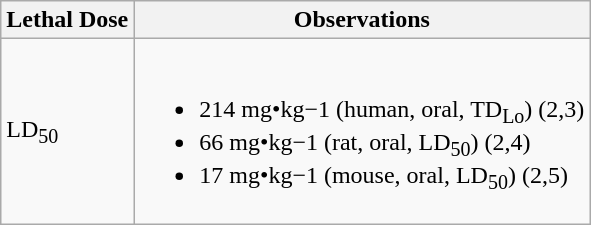<table class="wikitable">
<tr>
<th>Lethal Dose</th>
<th>Observations</th>
</tr>
<tr>
<td>LD<sub>50</sub></td>
<td><br><ul><li>214 mg•kg−1 (human, oral, TD<sub>Lo</sub>) (2,3)</li><li>66 mg•kg−1 (rat, oral, LD<sub>50</sub>) (2,4)</li><li>17 mg•kg−1 (mouse, oral, LD<sub>50</sub>) (2,5)</li></ul></td>
</tr>
</table>
